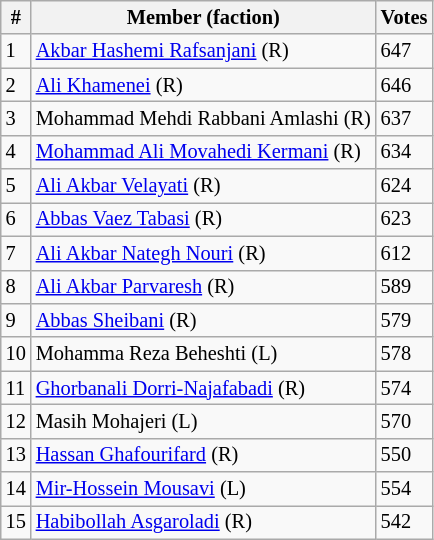<table class="wikitable" style="font-size: 85%;">
<tr>
<th>#</th>
<th>Member (faction)</th>
<th>Votes</th>
</tr>
<tr>
<td>1</td>
<td><a href='#'>Akbar Hashemi Rafsanjani</a> (R)</td>
<td>647</td>
</tr>
<tr>
<td>2</td>
<td><a href='#'>Ali Khamenei</a> (R)</td>
<td>646</td>
</tr>
<tr>
<td>3</td>
<td>Mohammad Mehdi Rabbani Amlashi (R)</td>
<td>637</td>
</tr>
<tr>
<td>4</td>
<td><a href='#'>Mohammad Ali Movahedi Kermani</a> (R)</td>
<td>634</td>
</tr>
<tr>
<td>5</td>
<td><a href='#'>Ali Akbar Velayati</a> (R)</td>
<td>624</td>
</tr>
<tr>
<td>6</td>
<td><a href='#'>Abbas Vaez Tabasi</a> (R)</td>
<td>623</td>
</tr>
<tr>
<td>7</td>
<td><a href='#'>Ali Akbar Nategh Nouri</a> (R)</td>
<td>612</td>
</tr>
<tr>
<td>8</td>
<td><a href='#'>Ali Akbar Parvaresh</a> (R)</td>
<td>589</td>
</tr>
<tr>
<td>9</td>
<td><a href='#'>Abbas Sheibani</a> (R)</td>
<td>579</td>
</tr>
<tr>
<td>10</td>
<td>Mohamma Reza Beheshti (L)</td>
<td>578</td>
</tr>
<tr>
<td>11</td>
<td><a href='#'>Ghorbanali Dorri-Najafabadi</a> (R)</td>
<td>574</td>
</tr>
<tr>
<td>12</td>
<td>Masih Mohajeri (L)</td>
<td>570</td>
</tr>
<tr>
<td>13</td>
<td><a href='#'>Hassan Ghafourifard</a> (R)</td>
<td>550</td>
</tr>
<tr>
<td>14</td>
<td><a href='#'>Mir-Hossein Mousavi</a> (L)</td>
<td>554</td>
</tr>
<tr>
<td>15</td>
<td><a href='#'>Habibollah Asgaroladi</a> (R)</td>
<td>542</td>
</tr>
</table>
